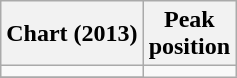<table class="wikitable sortable plainrowheaders">
<tr>
<th scope="col">Chart (2013)</th>
<th scope="col">Peak<br>position</th>
</tr>
<tr>
<td></td>
</tr>
<tr>
</tr>
</table>
